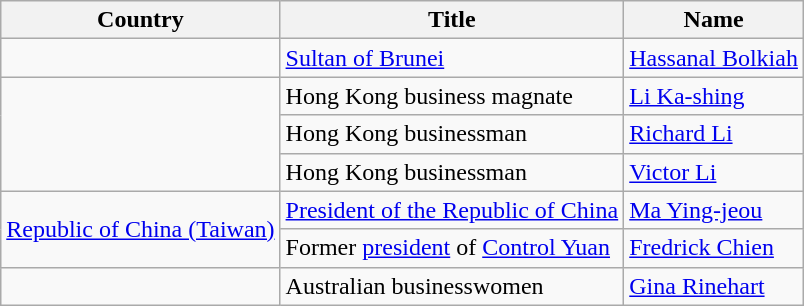<table class="wikitable sortable">
<tr>
<th>Country</th>
<th>Title</th>
<th>Name</th>
</tr>
<tr>
<td></td>
<td><a href='#'>Sultan of Brunei</a></td>
<td><a href='#'>Hassanal Bolkiah</a></td>
</tr>
<tr>
<td rowspan="3"></td>
<td>Hong Kong business magnate</td>
<td><a href='#'>Li Ka-shing</a></td>
</tr>
<tr>
<td>Hong Kong businessman</td>
<td><a href='#'>Richard Li</a></td>
</tr>
<tr>
<td>Hong Kong businessman</td>
<td><a href='#'>Victor Li</a></td>
</tr>
<tr>
<td rowspan="2"> <a href='#'>Republic of China (Taiwan)</a></td>
<td><a href='#'>President of the Republic of China</a></td>
<td><a href='#'>Ma Ying-jeou</a></td>
</tr>
<tr>
<td>Former <a href='#'>president</a> of <a href='#'>Control Yuan</a></td>
<td><a href='#'>Fredrick Chien</a></td>
</tr>
<tr>
<td></td>
<td>Australian businesswomen</td>
<td><a href='#'>Gina Rinehart</a></td>
</tr>
</table>
